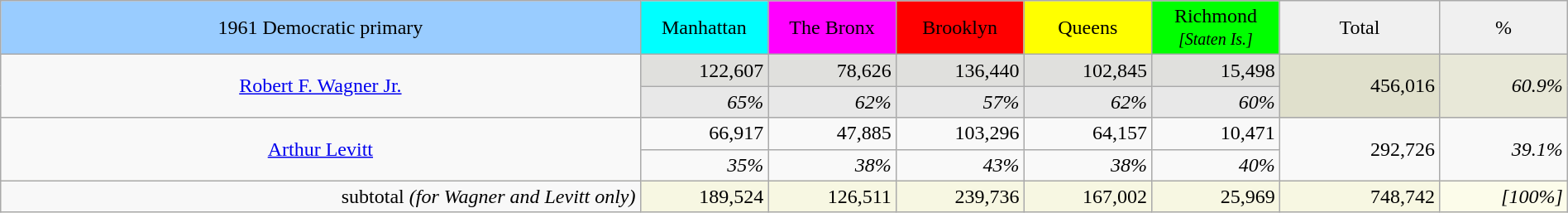<table class="wikitable" style="width:100%; text-align:right;">
<tr style="text-align:center;">
<td style="width:40%; background:#9cf;">1961 Democratic primary</td>
<td style="width:8%; background:aqua;">Manhattan</td>
<td style="width:8%; background:magenta;">The Bronx</td>
<td style="width:8%; background:red;">Brooklyn</td>
<td style="width:8%; background:yellow;">Queens</td>
<td style="width:8%; background:lime;">Richmond <small><em>[Staten Is.]</em></small></td>
<td style="width:10%; background:#f0f0f0;">Total</td>
<td style="width:8%; background:#f0f0f0;">%</td>
</tr>
<tr style="background:#e0e0dd;">
<td rowspan="2" style="background:#f8f8f8; text-align:center;"><a href='#'>Robert F. Wagner Jr.</a></td>
<td>122,607</td>
<td>78,626</td>
<td>136,440</td>
<td style="background:#e0e0dd;">102,845</td>
<td>15,498</td>
<td rowspan="2" style="background:#e0e0cc;">456,016</td>
<td rowspan="2" style="background:#e8e8d8;"><em>60.9%</em></td>
</tr>
<tr style="background:#e8e8e8;">
<td><em>65%</em></td>
<td><em>62%</em></td>
<td><em>57%</em></td>
<td><em>62%</em></td>
<td><em>60%</em></td>
</tr>
<tr>
<td rowspan="2" style="text-align:center;"><a href='#'>Arthur Levitt</a></td>
<td>66,917</td>
<td>47,885</td>
<td>103,296</td>
<td>64,157</td>
<td>10,471</td>
<td rowspan="2">292,726</td>
<td rowspan="2"><em>39.1%</em></td>
</tr>
<tr>
<td><em>35%</em></td>
<td><em>38%</em></td>
<td><em>43%</em></td>
<td><em>38%</em></td>
<td><em>40%</em></td>
</tr>
<tr style="background:#f7f7e2;">
<td style="background:#f8f8f8;">subtotal <em>(for Wagner and Levitt only)</em></td>
<td>189,524</td>
<td>126,511</td>
<td>239,736</td>
<td>167,002</td>
<td>25,969</td>
<td>748,742</td>
<td bgcolor=fcfcea><em>[100%]</em></td>
</tr>
</table>
